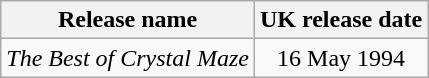<table class="wikitable">
<tr>
<th>Release name</th>
<th>UK release date</th>
</tr>
<tr style="text-align:center;">
<td><em> The Best of Crystal Maze</em></td>
<td>16 May 1994</td>
</tr>
</table>
